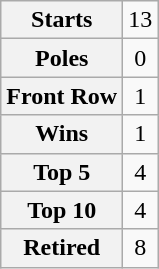<table class="wikitable" style="text-align:center">
<tr>
<th>Starts</th>
<td>13</td>
</tr>
<tr>
<th>Poles</th>
<td>0</td>
</tr>
<tr>
<th>Front Row</th>
<td>1</td>
</tr>
<tr>
<th>Wins</th>
<td>1</td>
</tr>
<tr>
<th>Top 5</th>
<td>4</td>
</tr>
<tr>
<th>Top 10</th>
<td>4</td>
</tr>
<tr>
<th>Retired</th>
<td>8</td>
</tr>
</table>
